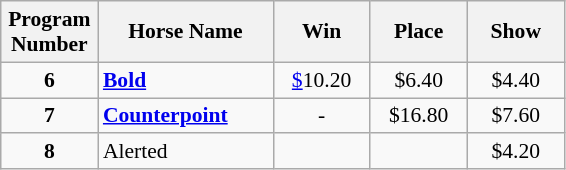<table class="wikitable sortable" style="font-size:90%">
<tr>
<th width="58px">Program <br> Number</th>
<th width="110px">Horse Name <br></th>
<th width="58px">Win <br></th>
<th width="58px">Place <br></th>
<th width="58px">Show <br></th>
</tr>
<tr>
<td align=center><strong>6</strong></td>
<td><strong><a href='#'>Bold</a></strong></td>
<td align=center><a href='#'>$</a>10.20</td>
<td align=center>$6.40</td>
<td align=center>$4.40</td>
</tr>
<tr>
<td align=center><strong>7</strong></td>
<td><strong><a href='#'>Counterpoint</a></strong></td>
<td align=center>-</td>
<td align=center>$16.80</td>
<td align=center>$7.60</td>
</tr>
<tr>
<td align=center><strong>8</strong></td>
<td>Alerted</td>
<td align=center></td>
<td align=center></td>
<td align=center>$4.20</td>
</tr>
</table>
